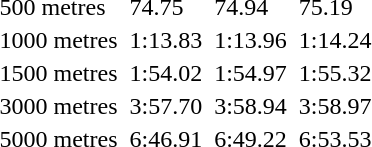<table>
<tr valign="top">
<td>500 metres <br></td>
<td></td>
<td>74.75</td>
<td></td>
<td>74.94</td>
<td></td>
<td>75.19</td>
</tr>
<tr valign="top">
<td>1000 metres <br></td>
<td></td>
<td>1:13.83 </td>
<td></td>
<td>1:13.96</td>
<td></td>
<td>1:14.24</td>
</tr>
<tr valign="top">
<td>1500 metres <br></td>
<td></td>
<td>1:54.02 </td>
<td></td>
<td>1:54.97</td>
<td></td>
<td>1:55.32</td>
</tr>
<tr valign="top">
<td>3000 metres <br></td>
<td></td>
<td>3:57.70 </td>
<td></td>
<td>3:58.94</td>
<td></td>
<td>3:58.97</td>
</tr>
<tr valign="top">
<td>5000 metres <br></td>
<td></td>
<td>6:46.91 </td>
<td></td>
<td>6:49.22</td>
<td></td>
<td>6:53.53</td>
</tr>
</table>
